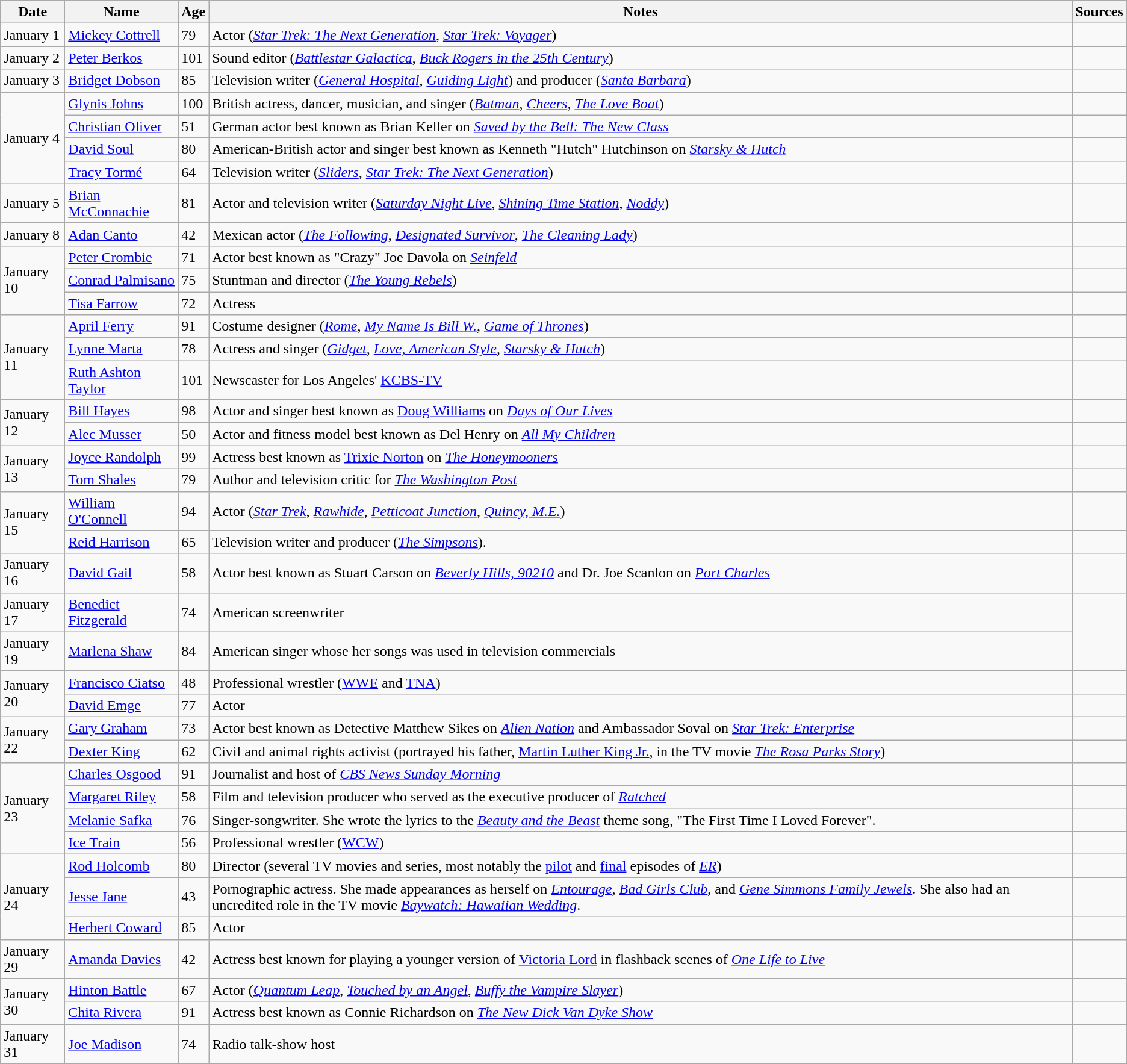<table class="wikitable sortable">
<tr>
<th>Date</th>
<th>Name</th>
<th>Age</th>
<th>Notes</th>
<th>Sources</th>
</tr>
<tr>
<td>January 1</td>
<td><a href='#'>Mickey Cottrell</a></td>
<td>79</td>
<td>Actor (<em><a href='#'>Star Trek: The Next Generation</a></em>, <em><a href='#'>Star Trek: Voyager</a></em>)</td>
<td></td>
</tr>
<tr>
<td>January 2</td>
<td><a href='#'>Peter Berkos</a></td>
<td>101</td>
<td>Sound editor (<em><a href='#'>Battlestar Galactica</a></em>, <em><a href='#'>Buck Rogers in the 25th Century</a></em>)</td>
<td></td>
</tr>
<tr>
<td>January 3</td>
<td><a href='#'>Bridget Dobson</a></td>
<td>85</td>
<td>Television writer (<em><a href='#'>General Hospital</a></em>, <em><a href='#'>Guiding Light</a></em>) and producer (<em><a href='#'>Santa Barbara</a></em>)</td>
<td></td>
</tr>
<tr>
<td rowspan="4">January 4</td>
<td><a href='#'>Glynis Johns</a></td>
<td>100</td>
<td>British actress, dancer, musician, and singer (<em><a href='#'>Batman</a></em>, <em><a href='#'>Cheers</a></em>, <em><a href='#'>The Love Boat</a></em>)</td>
<td></td>
</tr>
<tr>
<td><a href='#'>Christian Oliver</a></td>
<td>51</td>
<td>German actor best known as Brian Keller on <em><a href='#'>Saved by the Bell: The New Class</a></em></td>
<td></td>
</tr>
<tr>
<td><a href='#'>David Soul</a></td>
<td>80</td>
<td>American-British actor and singer best known as Kenneth "Hutch" Hutchinson on <em><a href='#'>Starsky & Hutch</a></em></td>
<td></td>
</tr>
<tr>
<td><a href='#'>Tracy Tormé</a></td>
<td>64</td>
<td>Television writer (<em><a href='#'>Sliders</a></em>, <em><a href='#'>Star Trek: The Next Generation</a></em>)</td>
<td></td>
</tr>
<tr>
<td>January 5</td>
<td><a href='#'>Brian McConnachie</a></td>
<td>81</td>
<td>Actor and television writer (<em><a href='#'>Saturday Night Live</a></em>, <em><a href='#'>Shining Time Station</a></em>, <em><a href='#'>Noddy</a></em>)</td>
<td></td>
</tr>
<tr>
<td>January 8</td>
<td><a href='#'>Adan Canto</a></td>
<td>42</td>
<td>Mexican actor (<em><a href='#'>The Following</a></em>,  <em><a href='#'>Designated Survivor</a></em>,  <em><a href='#'>The Cleaning Lady</a></em>)</td>
<td></td>
</tr>
<tr>
<td rowspan="3">January 10</td>
<td><a href='#'>Peter Crombie</a></td>
<td>71</td>
<td>Actor best known as "Crazy" Joe Davola on <em><a href='#'>Seinfeld</a></em></td>
<td></td>
</tr>
<tr>
<td><a href='#'>Conrad Palmisano</a></td>
<td>75</td>
<td>Stuntman and director (<em><a href='#'>The Young Rebels</a></em>)</td>
<td></td>
</tr>
<tr>
<td><a href='#'>Tisa Farrow</a></td>
<td>72</td>
<td>Actress</td>
</tr>
<tr>
<td rowspan="3">January 11</td>
<td><a href='#'>April Ferry</a></td>
<td>91</td>
<td>Costume designer (<em><a href='#'>Rome</a></em>, <em><a href='#'>My Name Is Bill W.</a></em>, <em><a href='#'>Game of Thrones</a></em>)</td>
<td></td>
</tr>
<tr>
<td><a href='#'>Lynne Marta</a></td>
<td>78</td>
<td>Actress and singer (<em><a href='#'>Gidget</a></em>, <em><a href='#'>Love, American Style</a></em>, <em><a href='#'>Starsky & Hutch</a></em>)</td>
<td></td>
</tr>
<tr>
<td><a href='#'>Ruth Ashton Taylor</a></td>
<td>101</td>
<td>Newscaster for Los Angeles' <a href='#'>KCBS-TV</a></td>
<td></td>
</tr>
<tr>
<td rowspan="2">January 12</td>
<td><a href='#'>Bill Hayes</a></td>
<td>98</td>
<td>Actor and singer best known as <a href='#'>Doug Williams</a> on <em><a href='#'>Days of Our Lives</a></em></td>
<td></td>
</tr>
<tr>
<td><a href='#'>Alec Musser</a></td>
<td>50</td>
<td>Actor and fitness model best known as Del Henry on <em><a href='#'>All My Children</a></em></td>
<td></td>
</tr>
<tr>
<td rowspan="2">January 13</td>
<td><a href='#'>Joyce Randolph</a></td>
<td>99</td>
<td>Actress best known as <a href='#'>Trixie Norton</a> on <em><a href='#'>The Honeymooners</a></em></td>
<td></td>
</tr>
<tr>
<td><a href='#'>Tom Shales</a></td>
<td>79</td>
<td>Author and television critic for <em><a href='#'>The Washington Post</a></em></td>
<td></td>
</tr>
<tr>
<td rowspan="2">January 15</td>
<td><a href='#'>William O'Connell</a></td>
<td>94</td>
<td>Actor (<em><a href='#'>Star Trek</a></em>, <em><a href='#'>Rawhide</a></em>, <em><a href='#'>Petticoat Junction</a></em>, <em><a href='#'>Quincy, M.E.</a></em>)</td>
<td></td>
</tr>
<tr>
<td><a href='#'>Reid Harrison</a></td>
<td>65</td>
<td>Television writer and producer (<em><a href='#'>The Simpsons</a></em>).</td>
<td></td>
</tr>
<tr>
<td>January 16</td>
<td><a href='#'>David Gail</a></td>
<td>58</td>
<td>Actor best known as Stuart Carson on <em><a href='#'>Beverly Hills, 90210</a></em> and Dr. Joe Scanlon on <em><a href='#'>Port Charles</a></em></td>
<td></td>
</tr>
<tr>
<td>January 17</td>
<td><a href='#'>Benedict Fitzgerald</a></td>
<td>74</td>
<td>American screenwriter</td>
</tr>
<tr>
<td>January 19</td>
<td><a href='#'>Marlena Shaw</a></td>
<td>84</td>
<td>American singer whose her songs was used in television commercials</td>
</tr>
<tr>
<td rowspan="2">January 20</td>
<td><a href='#'>Francisco Ciatso</a></td>
<td>48</td>
<td>Professional wrestler (<a href='#'>WWE</a> and <a href='#'>TNA</a>)</td>
<td></td>
</tr>
<tr>
<td><a href='#'>David Emge</a></td>
<td>77</td>
<td>Actor</td>
</tr>
<tr>
<td rowspan="2">January 22</td>
<td><a href='#'>Gary Graham</a></td>
<td>73</td>
<td>Actor best known as  Detective Matthew Sikes on <em><a href='#'>Alien Nation</a></em> and Ambassador Soval on <em><a href='#'>Star Trek: Enterprise</a></em></td>
<td></td>
</tr>
<tr>
<td><a href='#'>Dexter King</a></td>
<td>62</td>
<td>Civil and animal rights activist (portrayed his father, <a href='#'>Martin Luther King Jr.</a>, in the TV movie <em><a href='#'>The Rosa Parks Story</a></em>)</td>
<td></td>
</tr>
<tr>
<td rowspan="4">January 23</td>
<td><a href='#'>Charles Osgood</a></td>
<td>91</td>
<td>Journalist and host of <em><a href='#'>CBS News Sunday Morning</a></em></td>
<td></td>
</tr>
<tr>
<td><a href='#'>Margaret Riley</a></td>
<td>58</td>
<td>Film and television producer who served as the executive producer of <em><a href='#'>Ratched</a></em></td>
<td></td>
</tr>
<tr>
<td><a href='#'>Melanie Safka</a></td>
<td>76</td>
<td>Singer-songwriter. She wrote the lyrics to the <em><a href='#'>Beauty and the Beast</a></em> theme song, "The First Time I Loved Forever".</td>
<td></td>
</tr>
<tr>
<td><a href='#'>Ice Train</a></td>
<td>56</td>
<td>Professional wrestler (<a href='#'>WCW</a>)</td>
<td></td>
</tr>
<tr>
<td rowspan="3">January 24</td>
<td><a href='#'>Rod Holcomb</a></td>
<td>80</td>
<td>Director (several TV movies and series, most notably the <a href='#'>pilot</a> and <a href='#'>final</a> episodes of <em><a href='#'>ER</a></em>)</td>
<td></td>
</tr>
<tr>
<td><a href='#'>Jesse Jane</a></td>
<td>43</td>
<td>Pornographic actress. She made appearances as herself on <em><a href='#'>Entourage</a></em>, <em><a href='#'>Bad Girls Club</a></em>, and <em><a href='#'>Gene Simmons Family Jewels</a></em>. She also had an uncredited role in the TV movie <em><a href='#'>Baywatch: Hawaiian Wedding</a></em>.</td>
<td></td>
</tr>
<tr>
<td><a href='#'>Herbert Coward</a></td>
<td>85</td>
<td>Actor</td>
</tr>
<tr>
<td>January 29</td>
<td><a href='#'>Amanda Davies</a></td>
<td>42</td>
<td>Actress best known for playing a younger version of <a href='#'>Victoria Lord</a> in flashback scenes of <em><a href='#'>One Life to Live</a></em></td>
<td></td>
</tr>
<tr>
<td rowspan="2">January 30</td>
<td><a href='#'>Hinton Battle</a></td>
<td>67</td>
<td>Actor (<em><a href='#'>Quantum Leap</a></em>, <em><a href='#'>Touched by an Angel</a></em>, <em><a href='#'>Buffy the Vampire Slayer</a></em>)</td>
<td></td>
</tr>
<tr>
<td><a href='#'>Chita Rivera</a></td>
<td>91</td>
<td>Actress best known as Connie Richardson on <em><a href='#'>The New Dick Van Dyke Show</a></em></td>
<td></td>
</tr>
<tr>
<td>January 31</td>
<td><a href='#'>Joe Madison</a></td>
<td>74</td>
<td>Radio talk-show host</td>
</tr>
</table>
